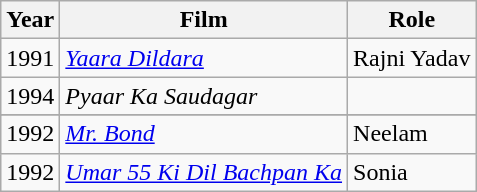<table class="wikitable sortable">
<tr>
<th>Year</th>
<th>Film</th>
<th>Role</th>
</tr>
<tr>
<td>1991</td>
<td><em><a href='#'>Yaara Dildara</a></em></td>
<td>Rajni Yadav</td>
</tr>
<tr>
<td>1994</td>
<td><em>Pyaar Ka Saudagar</em></td>
<td></td>
</tr>
<tr>
</tr>
<tr>
<td>1992</td>
<td><em><a href='#'>Mr. Bond</a></em></td>
<td>Neelam</td>
</tr>
<tr>
<td>1992</td>
<td><em><a href='#'>Umar 55 Ki Dil Bachpan Ka</a></em></td>
<td>Sonia</td>
</tr>
</table>
